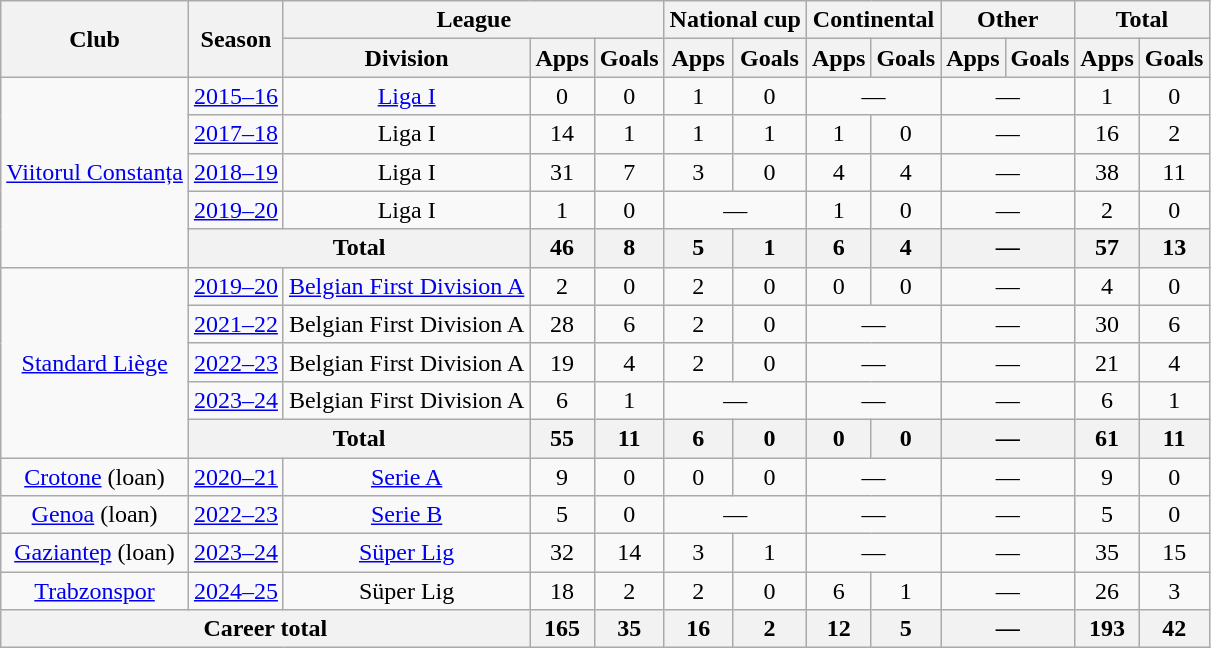<table class="wikitable" style="font-size:100%; text-align: center;">
<tr>
<th rowspan="2">Club</th>
<th rowspan="2">Season</th>
<th colspan="3">League</th>
<th colspan="2">National cup</th>
<th colspan="2">Continental</th>
<th colspan="2">Other</th>
<th colspan="2">Total</th>
</tr>
<tr>
<th>Division</th>
<th>Apps</th>
<th>Goals</th>
<th>Apps</th>
<th>Goals</th>
<th>Apps</th>
<th>Goals</th>
<th>Apps</th>
<th>Goals</th>
<th>Apps</th>
<th>Goals</th>
</tr>
<tr>
<td rowspan="5"><a href='#'>Viitorul Constanța</a></td>
<td><a href='#'>2015–16</a></td>
<td><a href='#'>Liga I</a></td>
<td>0</td>
<td>0</td>
<td>1</td>
<td>0</td>
<td colspan="2">—</td>
<td colspan="2">—</td>
<td>1</td>
<td>0</td>
</tr>
<tr>
<td><a href='#'>2017–18</a></td>
<td>Liga I</td>
<td>14</td>
<td>1</td>
<td>1</td>
<td>1</td>
<td>1</td>
<td>0</td>
<td colspan="2">—</td>
<td>16</td>
<td>2</td>
</tr>
<tr>
<td><a href='#'>2018–19</a></td>
<td>Liga I</td>
<td>31</td>
<td>7</td>
<td>3</td>
<td>0</td>
<td>4</td>
<td>4</td>
<td colspan="2">—</td>
<td>38</td>
<td>11</td>
</tr>
<tr>
<td><a href='#'>2019–20</a></td>
<td>Liga I</td>
<td>1</td>
<td>0</td>
<td colspan="2">—</td>
<td>1</td>
<td>0</td>
<td colspan="2">—</td>
<td>2</td>
<td>0</td>
</tr>
<tr>
<th colspan="2">Total</th>
<th>46</th>
<th>8</th>
<th>5</th>
<th>1</th>
<th>6</th>
<th>4</th>
<th colspan="2">—</th>
<th>57</th>
<th>13</th>
</tr>
<tr>
<td rowspan="5"><a href='#'>Standard Liège</a></td>
<td><a href='#'>2019–20</a></td>
<td><a href='#'>Belgian First Division A</a></td>
<td>2</td>
<td>0</td>
<td>2</td>
<td>0</td>
<td>0</td>
<td>0</td>
<td colspan="2">—</td>
<td>4</td>
<td>0</td>
</tr>
<tr>
<td><a href='#'>2021–22</a></td>
<td>Belgian First Division A</td>
<td>28</td>
<td>6</td>
<td>2</td>
<td>0</td>
<td colspan="2">—</td>
<td colspan="2">—</td>
<td>30</td>
<td>6</td>
</tr>
<tr>
<td><a href='#'>2022–23</a></td>
<td>Belgian First Division A</td>
<td>19</td>
<td>4</td>
<td>2</td>
<td>0</td>
<td colspan="2">—</td>
<td colspan="2">—</td>
<td>21</td>
<td>4</td>
</tr>
<tr>
<td><a href='#'>2023–24</a></td>
<td>Belgian First Division A</td>
<td>6</td>
<td>1</td>
<td colspan="2">—</td>
<td colspan="2">—</td>
<td colspan="2">—</td>
<td>6</td>
<td>1</td>
</tr>
<tr>
<th colspan="2">Total</th>
<th>55</th>
<th>11</th>
<th>6</th>
<th>0</th>
<th>0</th>
<th>0</th>
<th colspan="2">—</th>
<th>61</th>
<th>11</th>
</tr>
<tr>
<td><a href='#'>Crotone</a> (loan)</td>
<td><a href='#'>2020–21</a></td>
<td><a href='#'>Serie A</a></td>
<td>9</td>
<td>0</td>
<td>0</td>
<td>0</td>
<td colspan="2">—</td>
<td colspan="2">—</td>
<td>9</td>
<td>0</td>
</tr>
<tr>
<td><a href='#'>Genoa</a> (loan)</td>
<td><a href='#'>2022–23</a></td>
<td><a href='#'>Serie B</a></td>
<td>5</td>
<td>0</td>
<td colspan="2">—</td>
<td colspan="2">—</td>
<td colspan="2">—</td>
<td>5</td>
<td>0</td>
</tr>
<tr>
<td><a href='#'>Gaziantep</a> (loan)</td>
<td><a href='#'>2023–24</a></td>
<td><a href='#'>Süper Lig</a></td>
<td>32</td>
<td>14</td>
<td>3</td>
<td>1</td>
<td colspan="2">—</td>
<td colspan="2">—</td>
<td>35</td>
<td>15</td>
</tr>
<tr>
<td><a href='#'>Trabzonspor</a></td>
<td><a href='#'>2024–25</a></td>
<td>Süper Lig</td>
<td>18</td>
<td>2</td>
<td>2</td>
<td>0</td>
<td>6</td>
<td>1</td>
<td colspan="2">—</td>
<td>26</td>
<td>3</td>
</tr>
<tr>
<th colspan="3">Career total</th>
<th>165</th>
<th>35</th>
<th>16</th>
<th>2</th>
<th>12</th>
<th>5</th>
<th colspan="2">—</th>
<th>193</th>
<th>42</th>
</tr>
</table>
